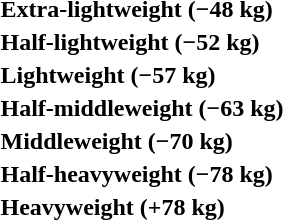<table>
<tr>
<th rowspan=2 style="text-align:left;">Extra-lightweight (−48 kg)</th>
<td rowspan=2></td>
<td rowspan=2></td>
<td></td>
</tr>
<tr>
<td></td>
</tr>
<tr>
<th rowspan=2 style="text-align:left;">Half-lightweight (−52 kg)</th>
<td rowspan=2></td>
<td rowspan=2></td>
<td></td>
</tr>
<tr>
<td></td>
</tr>
<tr>
<th rowspan=2 style="text-align:left;">Lightweight (−57 kg)</th>
<td rowspan=2></td>
<td rowspan=2></td>
<td></td>
</tr>
<tr>
<td></td>
</tr>
<tr>
<th rowspan=2 style="text-align:left;">Half-middleweight (−63 kg)</th>
<td rowspan=2></td>
<td rowspan=2></td>
<td></td>
</tr>
<tr>
<td></td>
</tr>
<tr>
<th rowspan=2 style="text-align:left;">Middleweight (−70 kg)</th>
<td rowspan=2></td>
<td rowspan=2></td>
<td></td>
</tr>
<tr>
<td></td>
</tr>
<tr>
<th rowspan=2 style="text-align:left;">Half-heavyweight (−78 kg)</th>
<td rowspan=2></td>
<td rowspan=2></td>
<td></td>
</tr>
<tr>
<td></td>
</tr>
<tr>
<th rowspan=2 style="text-align:left;">Heavyweight (+78 kg)</th>
<td rowspan=2></td>
<td rowspan=2></td>
<td></td>
</tr>
<tr>
<td></td>
</tr>
</table>
